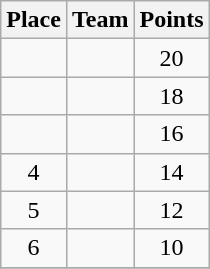<table class="wikitable" style="text-align:center; padding-bottom:0;">
<tr>
<th>Place</th>
<th style="text-align:left;">Team</th>
<th>Points</th>
</tr>
<tr>
<td></td>
<td align=left></td>
<td>20</td>
</tr>
<tr>
<td></td>
<td align=left></td>
<td>18</td>
</tr>
<tr>
<td></td>
<td align=left></td>
<td>16</td>
</tr>
<tr>
<td>4</td>
<td align=left></td>
<td>14</td>
</tr>
<tr>
<td>5</td>
<td align=left></td>
<td>12</td>
</tr>
<tr>
<td>6</td>
<td align=left></td>
<td>10</td>
</tr>
<tr>
</tr>
</table>
